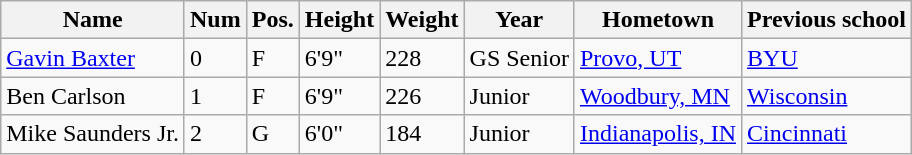<table class="wikitable sortable" style="font-size:100%;" border="1">
<tr>
<th>Name</th>
<th>Num</th>
<th>Pos.</th>
<th>Height</th>
<th>Weight</th>
<th>Year</th>
<th>Hometown</th>
<th class="unsortable">Previous school</th>
</tr>
<tr>
<td><a href='#'>Gavin Baxter</a></td>
<td>0</td>
<td>F</td>
<td>6'9"</td>
<td>228</td>
<td>GS Senior</td>
<td><a href='#'>Provo, UT</a></td>
<td><a href='#'>BYU</a></td>
</tr>
<tr>
<td>Ben Carlson</td>
<td>1</td>
<td>F</td>
<td>6'9"</td>
<td>226</td>
<td>Junior</td>
<td><a href='#'>Woodbury, MN</a></td>
<td><a href='#'>Wisconsin</a></td>
</tr>
<tr>
<td>Mike Saunders Jr.</td>
<td>2</td>
<td>G</td>
<td>6'0"</td>
<td>184</td>
<td>Junior</td>
<td><a href='#'>Indianapolis, IN</a></td>
<td><a href='#'>Cincinnati</a></td>
</tr>
</table>
